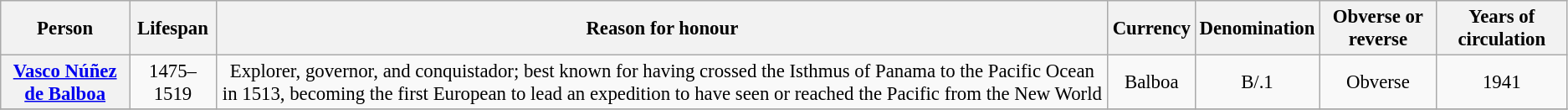<table class="wikitable" style="font-size:95%; text-align:center;">
<tr>
<th>Person</th>
<th>Lifespan</th>
<th>Reason for honour</th>
<th>Currency</th>
<th>Denomination</th>
<th>Obverse or reverse</th>
<th>Years of circulation</th>
</tr>
<tr>
<th><a href='#'>Vasco Núñez de Balboa</a></th>
<td>1475–1519</td>
<td>Explorer, governor, and conquistador; best known for having crossed the Isthmus of Panama to the Pacific Ocean in 1513, becoming the first European to lead an expedition to have seen or reached the Pacific from the New World</td>
<td>Balboa</td>
<td>B/.1</td>
<td>Obverse</td>
<td>1941</td>
</tr>
<tr>
</tr>
</table>
